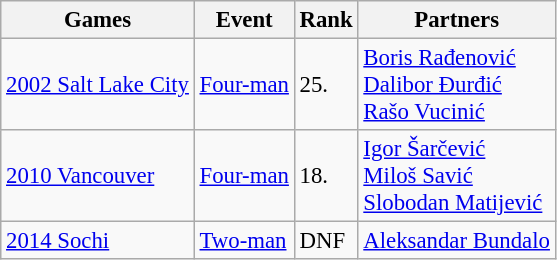<table class=wikitable style="font-size:95%;" style="text-align:center">
<tr>
<th>Games</th>
<th>Event</th>
<th>Rank</th>
<th>Partners</th>
</tr>
<tr>
<td><a href='#'>2002 Salt Lake City</a></td>
<td><a href='#'>Four-man</a></td>
<td>25.</td>
<td><a href='#'>Boris Rađenović</a><br><a href='#'>Dalibor Ðurđić</a><br><a href='#'>Rašo Vucinić</a></td>
</tr>
<tr>
<td><a href='#'>2010 Vancouver</a></td>
<td><a href='#'>Four-man</a></td>
<td>18.</td>
<td><a href='#'>Igor Šarčević</a><br><a href='#'>Miloš Savić</a><br><a href='#'>Slobodan Matijević</a></td>
</tr>
<tr>
<td><a href='#'>2014 Sochi</a></td>
<td><a href='#'>Two-man</a></td>
<td>DNF</td>
<td><a href='#'>Aleksandar Bundalo</a></td>
</tr>
</table>
